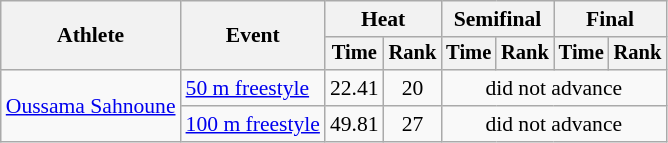<table class="wikitable"  style="font-size:90%">
<tr>
<th rowspan="2">Athlete</th>
<th rowspan="2">Event</th>
<th colspan="2">Heat</th>
<th colspan="2">Semifinal</th>
<th colspan="2">Final</th>
</tr>
<tr style="font-size:95%">
<th>Time</th>
<th>Rank</th>
<th>Time</th>
<th>Rank</th>
<th>Time</th>
<th>Rank</th>
</tr>
<tr align=center>
<td align=left rowspan=2><a href='#'>Oussama Sahnoune</a></td>
<td align=left><a href='#'>50 m freestyle</a></td>
<td>22.41</td>
<td>20</td>
<td colspan=4>did not advance</td>
</tr>
<tr align=center>
<td align=left><a href='#'>100 m freestyle</a></td>
<td>49.81</td>
<td>27</td>
<td colspan=4>did not advance</td>
</tr>
</table>
